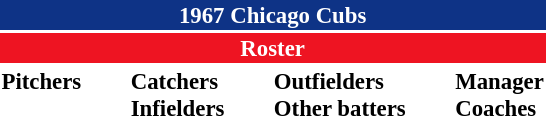<table class="toccolours" style="font-size: 95%;">
<tr>
<th colspan="10" style="background-color: #0e3386; color: white; text-align: center;">1967 Chicago Cubs</th>
</tr>
<tr>
<td colspan="10" style="background-color: #EE1422; color: #FFFFFF; text-align: center;"><strong>Roster</strong></td>
</tr>
<tr>
<td valign="top"><strong>Pitchers</strong><br>



















</td>
<td width="25px"></td>
<td valign="top"><strong>Catchers</strong><br>


<strong>Infielders</strong>





</td>
<td width="25px"></td>
<td valign="top"><strong>Outfielders</strong><br>










<strong>Other batters</strong>

</td>
<td width="25px"></td>
<td valign="top"><strong>Manager</strong><br>
<strong>Coaches</strong>



</td>
</tr>
<tr>
</tr>
</table>
